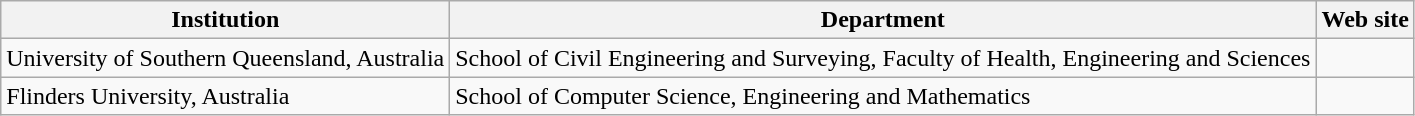<table class="wikitable sortable">
<tr>
<th>Institution</th>
<th>Department</th>
<th>Web site</th>
</tr>
<tr>
<td>University of Southern Queensland, Australia</td>
<td>School of Civil Engineering and Surveying, Faculty of Health, Engineering and Sciences</td>
<td></td>
</tr>
<tr>
<td>Flinders University, Australia</td>
<td>School of Computer Science, Engineering and Mathematics</td>
<td></td>
</tr>
</table>
